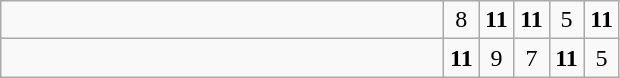<table class="wikitable">
<tr>
<td style="width:18em"></td>
<td align=center style="width:1em">8</td>
<td align=center style="width:1em"><strong>11</strong></td>
<td align=center style="width:1em"><strong>11</strong></td>
<td align=center style="width:1em">5</td>
<td align=center style="width:1em"><strong>11</strong></td>
</tr>
<tr>
<td style="width:18em"></td>
<td align=center style="width:1em"><strong>11</strong></td>
<td align=center style="width:1em">9</td>
<td align=center style="width:1em">7</td>
<td align=center style="width:1em"><strong>11</strong></td>
<td align=center style="width:1em">5</td>
</tr>
</table>
